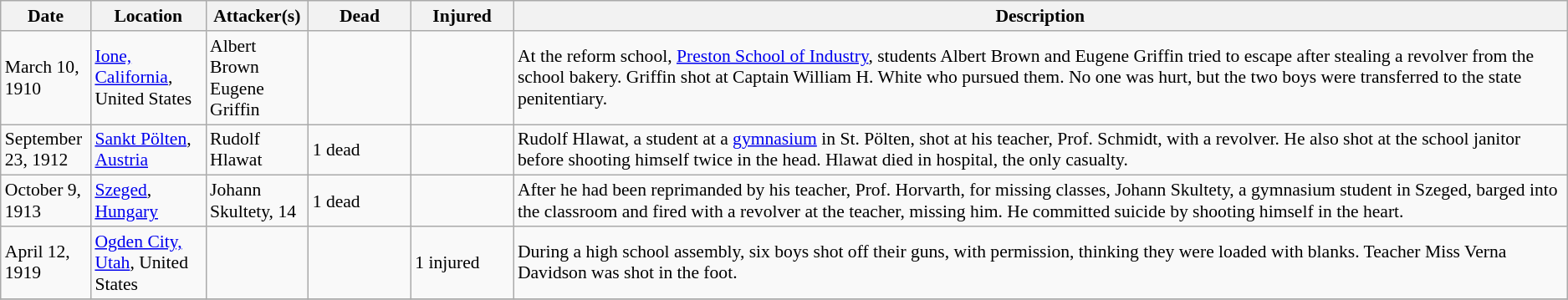<table class="wikitable sortable" style="font-size:90%;">
<tr>
<th style="width:65px;">Date</th>
<th style="width:85px;">Location</th>
<th style="width:75px;">Attacker(s)</th>
<th data-sort-type="number" style="width:75px;">Dead</th>
<th data-sort-type="number" style="width:75px;">Injured</th>
<th>Description</th>
</tr>
<tr>
<td>March 10, 1910</td>
<td><a href='#'>Ione, California</a>, United States</td>
<td>Albert Brown<br>Eugene Griffin</td>
<td></td>
<td></td>
<td>At the reform school, <a href='#'>Preston School of Industry</a>, students Albert Brown and Eugene Griffin tried to escape after stealing a revolver from the school bakery. Griffin shot at Captain William H. White who pursued them. No one was hurt, but the two boys were transferred to the state penitentiary.</td>
</tr>
<tr>
<td>September 23, 1912</td>
<td><a href='#'>Sankt Pölten</a>, <a href='#'>Austria</a></td>
<td>Rudolf Hlawat</td>
<td>1 dead</td>
<td></td>
<td>Rudolf Hlawat, a student at a <a href='#'>gymnasium</a> in St. Pölten, shot at his teacher, Prof. Schmidt, with a revolver. He also shot at the school janitor before shooting himself twice in the head. Hlawat died in hospital, the only casualty.</td>
</tr>
<tr>
<td>October 9, 1913</td>
<td><a href='#'>Szeged</a>, <a href='#'>Hungary</a></td>
<td>Johann Skultety, 14</td>
<td>1 dead</td>
<td></td>
<td>After he had been reprimanded by his teacher, Prof. Horvarth, for missing classes, Johann Skultety, a gymnasium student in Szeged, barged into the classroom and fired with a revolver at the teacher, missing him. He committed suicide by shooting himself in the heart.</td>
</tr>
<tr>
<td>April 12, 1919</td>
<td><a href='#'>Ogden City, Utah</a>, United States</td>
<td></td>
<td></td>
<td>1 injured</td>
<td>During a high school assembly, six boys shot off their guns, with permission, thinking they were loaded with blanks. Teacher Miss Verna Davidson was shot in the foot.</td>
</tr>
<tr>
</tr>
</table>
